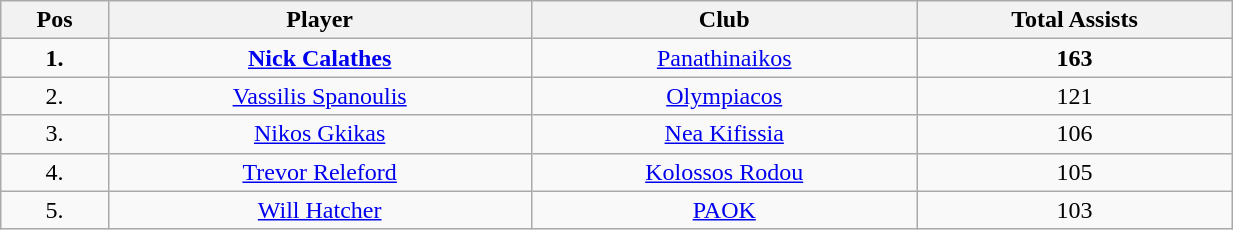<table class="wikitable" style="text-align: center;" width="65%">
<tr>
<th>Pos</th>
<th>Player</th>
<th>Club</th>
<th>Total Assists</th>
</tr>
<tr>
<td align="center"><strong>1.</strong></td>
<td> <strong><a href='#'>Nick Calathes</a></strong></td>
<td><a href='#'>Panathinaikos</a></td>
<td align="center"><strong>163</strong></td>
</tr>
<tr>
<td align="center">2.</td>
<td> <a href='#'>Vassilis Spanoulis</a></td>
<td><a href='#'>Olympiacos</a></td>
<td align="center">121</td>
</tr>
<tr>
<td align="center">3.</td>
<td> <a href='#'>Nikos Gkikas</a></td>
<td><a href='#'>Nea Kifissia</a></td>
<td align="center">106</td>
</tr>
<tr>
<td align="center">4.</td>
<td> <a href='#'>Trevor Releford</a></td>
<td><a href='#'>Kolossos Rodou</a></td>
<td align="center">105</td>
</tr>
<tr>
<td align="center">5.</td>
<td> <a href='#'>Will Hatcher</a></td>
<td><a href='#'>PAOK</a></td>
<td align="center">103</td>
</tr>
</table>
